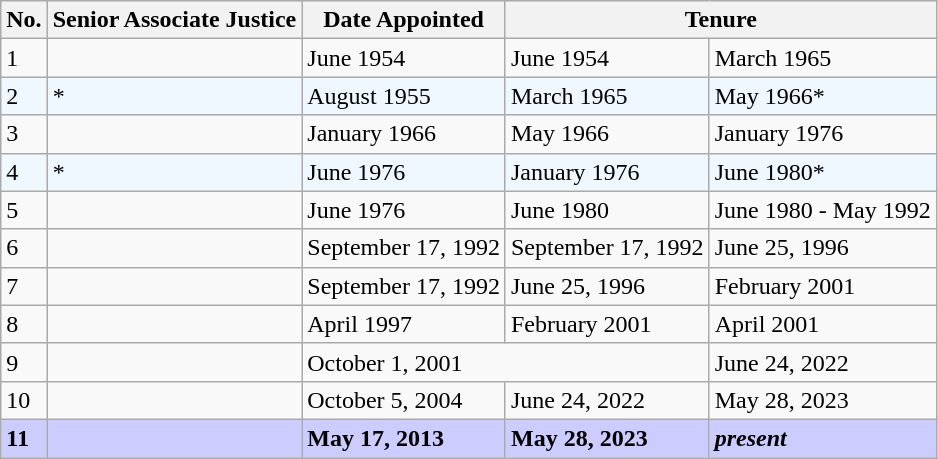<table class="wikitable">
<tr style="text-align:center"|>
<th>No.</th>
<th>Senior Associate Justice</th>
<th>Date Appointed</th>
<th colspan="2">Tenure</th>
</tr>
<tr>
<td>1</td>
<td></td>
<td>June 1954</td>
<td>June 1954</td>
<td>March 1965</td>
</tr>
<tr style="background: #f0f8ff">
<td>2</td>
<td>*</td>
<td>August 1955</td>
<td>March 1965</td>
<td>May 1966*</td>
</tr>
<tr>
<td>3</td>
<td></td>
<td>January 1966</td>
<td>May 1966</td>
<td>January 1976</td>
</tr>
<tr bgcolor="#f0f8ff" |>
<td>4</td>
<td>*</td>
<td>June 1976</td>
<td>January 1976</td>
<td>June 1980*</td>
</tr>
<tr>
<td>5</td>
<td></td>
<td>June 1976</td>
<td>June 1980</td>
<td>June 1980 - May 1992</td>
</tr>
<tr>
<td>6</td>
<td></td>
<td>September 17, 1992</td>
<td>September 17, 1992</td>
<td>June 25, 1996</td>
</tr>
<tr>
<td>7</td>
<td></td>
<td>September 17, 1992</td>
<td>June 25, 1996</td>
<td>February 2001</td>
</tr>
<tr>
<td>8</td>
<td></td>
<td>April 1997</td>
<td>February 2001</td>
<td>April 2001</td>
</tr>
<tr>
<td>9</td>
<td></td>
<td colspan="2">October 1, 2001</td>
<td>June 24, 2022</td>
</tr>
<tr>
<td>10</td>
<td></td>
<td>October 5, 2004</td>
<td>June 24, 2022</td>
<td>May 28, 2023</td>
</tr>
<tr bgcolor="#ccf" |>
<td><strong>11</strong></td>
<td><strong></strong></td>
<td><strong>May 17, 2013</strong></td>
<td><strong>May 28, 2023</strong></td>
<td><strong><em>present</em></strong></td>
</tr>
</table>
